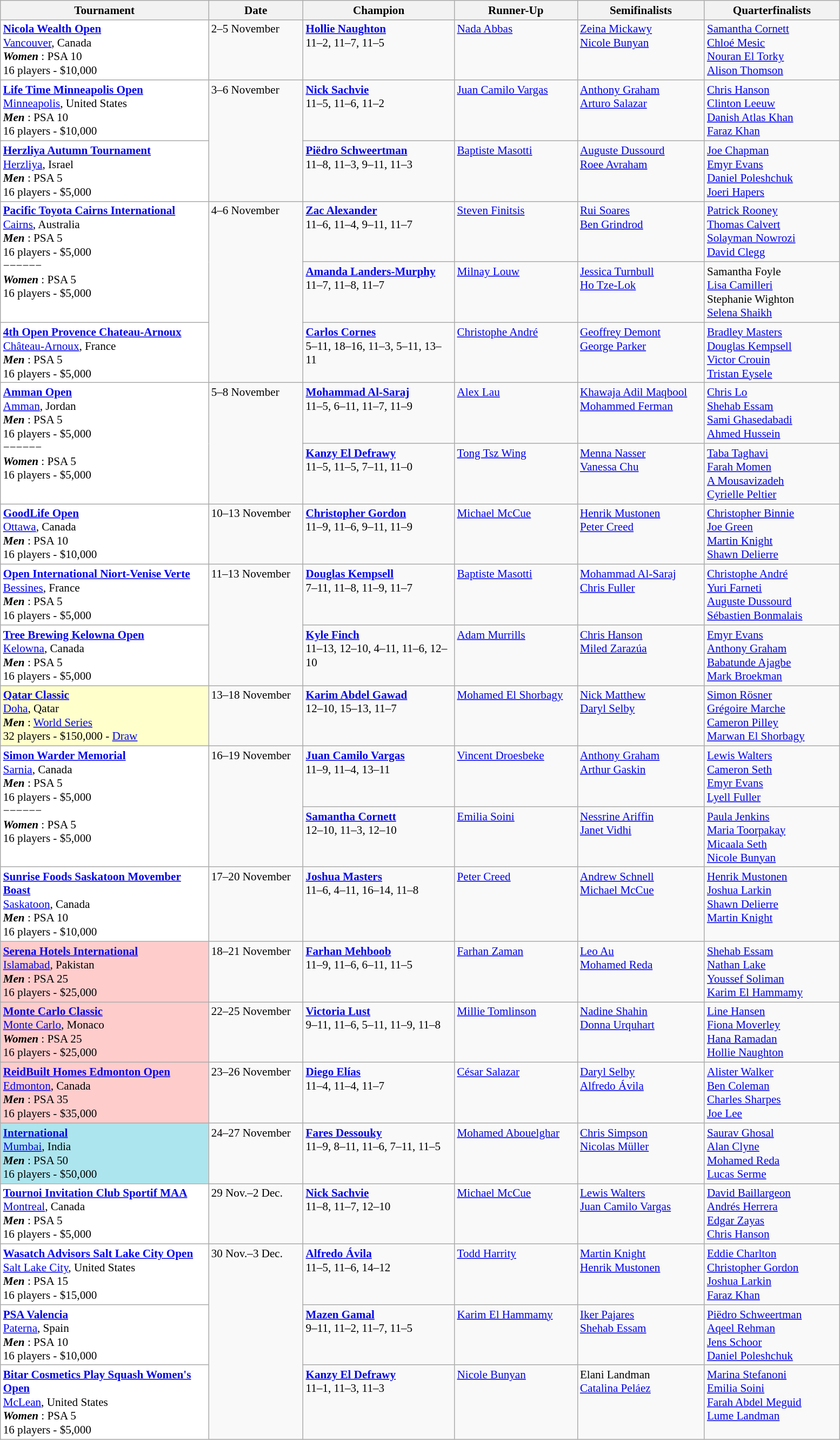<table class="wikitable" style="font-size:88%">
<tr>
<th width=250>Tournament</th>
<th width=110>Date</th>
<th width=180>Champion</th>
<th width=145>Runner-Up</th>
<th width=150>Semifinalists</th>
<th width=160>Quarterfinalists</th>
</tr>
<tr valign=top>
<td style="background:#fff;"><strong><a href='#'>Nicola Wealth Open</a></strong><br> <a href='#'>Vancouver</a>, Canada<br><strong> <em>Women</em> </strong>: PSA 10<br>16 players - $10,000</td>
<td>2–5 November</td>
<td> <strong><a href='#'>Hollie Naughton</a></strong><br>11–2, 11–7, 11–5</td>
<td> <a href='#'>Nada Abbas</a></td>
<td> <a href='#'>Zeina Mickawy</a><br> <a href='#'>Nicole Bunyan</a></td>
<td> <a href='#'>Samantha Cornett</a><br> <a href='#'>Chloé Mesic</a><br> <a href='#'>Nouran El Torky</a><br> <a href='#'>Alison Thomson</a></td>
</tr>
<tr valign=top>
<td style="background:#fff;"><strong><a href='#'>Life Time Minneapolis Open</a></strong><br> <a href='#'>Minneapolis</a>, United States<br><strong> <em>Men</em> </strong>: PSA 10<br>16 players - $10,000</td>
<td rowspan=2>3–6 November</td>
<td> <strong><a href='#'>Nick Sachvie</a></strong><br>11–5, 11–6, 11–2</td>
<td> <a href='#'>Juan Camilo Vargas</a></td>
<td> <a href='#'>Anthony Graham</a><br> <a href='#'>Arturo Salazar</a></td>
<td> <a href='#'>Chris Hanson</a><br> <a href='#'>Clinton Leeuw</a><br> <a href='#'>Danish Atlas Khan</a><br> <a href='#'>Faraz Khan</a></td>
</tr>
<tr valign=top>
<td style="background:#fff;"><strong><a href='#'>Herzliya Autumn Tournament</a></strong><br> <a href='#'>Herzliya</a>, Israel<br><strong> <em>Men</em> </strong>: PSA 5<br>16 players - $5,000</td>
<td> <strong><a href='#'>Piëdro Schweertman</a></strong><br>11–8, 11–3, 9–11, 11–3</td>
<td> <a href='#'>Baptiste Masotti</a></td>
<td> <a href='#'>Auguste Dussourd</a><br> <a href='#'>Roee Avraham</a></td>
<td> <a href='#'>Joe Chapman</a><br> <a href='#'>Emyr Evans</a><br> <a href='#'>Daniel Poleshchuk</a><br> <a href='#'>Joeri Hapers</a></td>
</tr>
<tr valign=top>
<td rowspan=2 style="background:#fff;"><strong><a href='#'>Pacific Toyota Cairns International</a></strong><br> <a href='#'>Cairns</a>, Australia<br><strong> <em>Men</em> </strong>: PSA 5<br>16 players - $5,000<br>−−−−−−<br><strong> <em>Women</em> </strong>: PSA 5<br>16 players - $5,000</td>
<td rowspan=3>4–6 November</td>
<td> <strong><a href='#'>Zac Alexander</a></strong><br>11–6, 11–4, 9–11, 11–7</td>
<td> <a href='#'>Steven Finitsis</a></td>
<td> <a href='#'>Rui Soares</a><br> <a href='#'>Ben Grindrod</a></td>
<td> <a href='#'>Patrick Rooney</a><br> <a href='#'>Thomas Calvert</a><br> <a href='#'>Solayman Nowrozi</a><br> <a href='#'>David Clegg</a></td>
</tr>
<tr valign=top>
<td> <strong><a href='#'>Amanda Landers-Murphy</a></strong><br>11–7, 11–8, 11–7</td>
<td> <a href='#'>Milnay Louw</a></td>
<td> <a href='#'>Jessica Turnbull</a><br> <a href='#'>Ho Tze-Lok</a></td>
<td> Samantha Foyle<br> <a href='#'>Lisa Camilleri</a><br> Stephanie Wighton<br> <a href='#'>Selena Shaikh</a></td>
</tr>
<tr valign=top>
<td style="background:#fff;"><strong><a href='#'>4th Open Provence Chateau-Arnoux</a></strong><br> <a href='#'>Château-Arnoux</a>, France<br><strong> <em>Men</em> </strong>: PSA 5<br>16 players - $5,000</td>
<td> <strong><a href='#'>Carlos Cornes</a></strong><br>5–11, 18–16, 11–3, 5–11, 13–11</td>
<td> <a href='#'>Christophe André</a></td>
<td> <a href='#'>Geoffrey Demont</a><br> <a href='#'>George Parker</a></td>
<td> <a href='#'>Bradley Masters</a><br> <a href='#'>Douglas Kempsell</a><br> <a href='#'>Victor Crouin</a><br> <a href='#'>Tristan Eysele</a></td>
</tr>
<tr valign=top>
<td rowspan=2 style="background:#fff;"><strong><a href='#'> Amman Open</a></strong><br> <a href='#'>Amman</a>, Jordan<br><strong> <em>Men</em> </strong>: PSA 5<br>16 players - $5,000<br>−−−−−−<br><strong> <em>Women</em> </strong>: PSA 5<br>16 players - $5,000</td>
<td rowspan=2>5–8 November</td>
<td> <strong><a href='#'>Mohammad Al-Saraj</a></strong><br>11–5, 6–11, 11–7, 11–9</td>
<td> <a href='#'>Alex Lau</a></td>
<td> <a href='#'>Khawaja Adil Maqbool</a><br> <a href='#'>Mohammed Ferman</a></td>
<td> <a href='#'>Chris Lo</a><br> <a href='#'>Shehab Essam</a><br> <a href='#'>Sami Ghasedabadi</a><br> <a href='#'>Ahmed Hussein</a></td>
</tr>
<tr valign=top>
<td> <strong><a href='#'>Kanzy El Defrawy</a></strong><br>11–5, 11–5, 7–11, 11–0</td>
<td> <a href='#'>Tong Tsz Wing</a></td>
<td> <a href='#'>Menna Nasser</a><br> <a href='#'>Vanessa Chu</a></td>
<td> <a href='#'>Taba Taghavi</a><br> <a href='#'>Farah Momen</a><br> <a href='#'>A Mousavizadeh</a><br> <a href='#'>Cyrielle Peltier</a></td>
</tr>
<tr valign=top>
<td style="background:#fff;"><strong><a href='#'>GoodLife Open</a></strong><br> <a href='#'>Ottawa</a>, Canada<br><strong> <em>Men</em> </strong>: PSA 10<br>16 players - $10,000</td>
<td>10–13 November</td>
<td> <strong><a href='#'>Christopher Gordon</a></strong><br>11–9, 11–6, 9–11, 11–9</td>
<td> <a href='#'>Michael McCue</a></td>
<td> <a href='#'>Henrik Mustonen</a><br> <a href='#'>Peter Creed</a></td>
<td> <a href='#'>Christopher Binnie</a><br> <a href='#'>Joe Green</a><br> <a href='#'>Martin Knight</a><br> <a href='#'>Shawn Delierre</a></td>
</tr>
<tr valign=top>
<td style="background:#fff;"><strong><a href='#'>Open International Niort-Venise Verte</a></strong><br> <a href='#'>Bessines</a>, France<br><strong> <em>Men</em> </strong>: PSA 5<br>16 players - $5,000</td>
<td rowspan=2>11–13 November</td>
<td> <strong><a href='#'>Douglas Kempsell</a></strong><br>7–11, 11–8, 11–9, 11–7</td>
<td> <a href='#'>Baptiste Masotti</a></td>
<td> <a href='#'>Mohammad Al-Saraj</a><br> <a href='#'>Chris Fuller</a></td>
<td> <a href='#'>Christophe André</a><br> <a href='#'>Yuri Farneti</a><br> <a href='#'>Auguste Dussourd</a><br> <a href='#'>Sébastien Bonmalais</a></td>
</tr>
<tr valign=top>
<td style="background:#fff;"><strong><a href='#'>Tree Brewing Kelowna Open</a></strong><br> <a href='#'>Kelowna</a>, Canada<br><strong> <em>Men</em> </strong>: PSA 5<br>16 players - $5,000</td>
<td> <strong><a href='#'>Kyle Finch</a></strong><br>11–13, 12–10, 4–11, 11–6, 12–10</td>
<td> <a href='#'>Adam Murrills</a></td>
<td> <a href='#'>Chris Hanson</a><br> <a href='#'>Miled Zarazúa</a></td>
<td> <a href='#'>Emyr Evans</a><br> <a href='#'>Anthony Graham</a><br> <a href='#'>Babatunde Ajagbe</a><br> <a href='#'>Mark Broekman</a></td>
</tr>
<tr valign=top>
<td style="background:#ffc;"><strong><a href='#'>Qatar Classic</a></strong><br> <a href='#'>Doha</a>, Qatar<br><strong> <em>Men</em> </strong>: <a href='#'>World Series</a><br>32 players - $150,000 - <a href='#'>Draw</a></td>
<td>13–18 November</td>
<td> <strong><a href='#'>Karim Abdel Gawad</a></strong><br>12–10, 15–13, 11–7</td>
<td> <a href='#'>Mohamed El Shorbagy</a></td>
<td> <a href='#'>Nick Matthew</a><br> <a href='#'>Daryl Selby</a></td>
<td> <a href='#'>Simon Rösner</a><br> <a href='#'>Grégoire Marche</a><br> <a href='#'>Cameron Pilley</a><br> <a href='#'>Marwan El Shorbagy</a></td>
</tr>
<tr valign=top>
<td rowspan=2 style="background:#fff;"><strong><a href='#'>Simon Warder Memorial</a></strong><br> <a href='#'>Sarnia</a>, Canada<br><strong> <em>Men</em> </strong> : PSA 5<br>16 players - $5,000<br>−−−−−−<br><strong> <em>Women</em> </strong>: PSA 5<br>16 players - $5,000</td>
<td rowspan=2>16–19 November</td>
<td> <strong><a href='#'>Juan Camilo Vargas</a></strong><br>11–9, 11–4, 13–11</td>
<td> <a href='#'>Vincent Droesbeke</a></td>
<td> <a href='#'>Anthony Graham</a><br> <a href='#'>Arthur Gaskin</a></td>
<td> <a href='#'>Lewis Walters</a><br> <a href='#'>Cameron Seth</a><br> <a href='#'>Emyr Evans</a><br> <a href='#'>Lyell Fuller</a></td>
</tr>
<tr valign=top>
<td> <strong><a href='#'>Samantha Cornett</a></strong><br>12–10, 11–3, 12–10</td>
<td> <a href='#'>Emilia Soini</a></td>
<td> <a href='#'>Nessrine Ariffin</a><br> <a href='#'>Janet Vidhi</a></td>
<td> <a href='#'>Paula Jenkins</a><br> <a href='#'>Maria Toorpakay</a><br> <a href='#'>Micaala Seth</a><br> <a href='#'>Nicole Bunyan</a></td>
</tr>
<tr valign=top>
<td style="background:#fff;"><strong><a href='#'>Sunrise Foods Saskatoon Movember Boast</a></strong><br> <a href='#'>Saskatoon</a>, Canada<br><strong> <em>Men</em> </strong>: PSA 10<br>16 players - $10,000</td>
<td>17–20 November</td>
<td> <strong><a href='#'>Joshua Masters</a></strong><br>11–6, 4–11, 16–14, 11–8</td>
<td> <a href='#'>Peter Creed</a></td>
<td> <a href='#'>Andrew Schnell</a><br> <a href='#'>Michael McCue</a></td>
<td> <a href='#'>Henrik Mustonen</a><br> <a href='#'>Joshua Larkin</a><br> <a href='#'>Shawn Delierre</a><br> <a href='#'>Martin Knight</a></td>
</tr>
<tr valign=top>
<td style="background:#ffcccc;"><strong><a href='#'>Serena Hotels  International</a></strong><br> <a href='#'>Islamabad</a>, Pakistan<br><strong> <em>Men</em> </strong>: PSA 25<br>16 players - $25,000</td>
<td>18–21 November</td>
<td> <strong><a href='#'>Farhan Mehboob</a></strong><br>11–9, 11–6, 6–11, 11–5</td>
<td> <a href='#'>Farhan Zaman</a></td>
<td> <a href='#'>Leo Au</a><br> <a href='#'>Mohamed Reda</a></td>
<td> <a href='#'>Shehab Essam</a><br> <a href='#'>Nathan Lake</a><br> <a href='#'>Youssef Soliman</a><br> <a href='#'>Karim El Hammamy</a></td>
</tr>
<tr valign=top>
<td style="background:#ffcccc;"><strong><a href='#'>Monte Carlo Classic</a></strong><br> <a href='#'>Monte Carlo</a>, Monaco<br><strong> <em>Women</em> </strong>: PSA 25<br>16 players - $25,000</td>
<td>22–25 November</td>
<td> <strong><a href='#'>Victoria Lust</a></strong><br>9–11, 11–6, 5–11, 11–9, 11–8</td>
<td> <a href='#'>Millie Tomlinson</a></td>
<td> <a href='#'>Nadine Shahin</a><br> <a href='#'>Donna Urquhart</a></td>
<td> <a href='#'>Line Hansen</a><br> <a href='#'>Fiona Moverley</a><br> <a href='#'>Hana Ramadan</a><br> <a href='#'>Hollie Naughton</a></td>
</tr>
<tr valign=top>
<td style="background:#ffcccc;"><strong><a href='#'>ReidBuilt Homes Edmonton Open</a></strong><br> <a href='#'>Edmonton</a>, Canada<br><strong> <em>Men</em> </strong>: PSA 35<br>16 players - $35,000</td>
<td>23–26 November</td>
<td> <strong><a href='#'>Diego Elías</a></strong><br>11–4, 11–4, 11–7</td>
<td> <a href='#'>César Salazar</a></td>
<td> <a href='#'>Daryl Selby</a><br> <a href='#'>Alfredo Ávila</a></td>
<td> <a href='#'>Alister Walker</a><br> <a href='#'>Ben Coleman</a><br> <a href='#'>Charles Sharpes</a><br> <a href='#'>Joe Lee</a></td>
</tr>
<tr valign=top>
<td style="background:#ACE5EE;"><strong><a href='#'> International</a></strong><br> <a href='#'>Mumbai</a>, India<br><strong> <em>Men</em> </strong>: PSA 50<br>16 players - $50,000</td>
<td>24–27 November</td>
<td> <strong><a href='#'>Fares Dessouky</a></strong><br>11–9, 8–11, 11–6, 7–11, 11–5</td>
<td> <a href='#'>Mohamed Abouelghar</a></td>
<td> <a href='#'>Chris Simpson</a><br> <a href='#'>Nicolas Müller</a></td>
<td> <a href='#'>Saurav Ghosal</a><br> <a href='#'>Alan Clyne</a><br> <a href='#'>Mohamed Reda</a><br> <a href='#'>Lucas Serme</a></td>
</tr>
<tr valign=top>
<td style="background:#fff;"><strong><a href='#'>Tournoi Invitation Club Sportif MAA</a></strong><br> <a href='#'>Montreal</a>, Canada<br><strong> <em>Men</em> </strong>: PSA 5<br>16 players - $5,000</td>
<td>29 Nov.–2 Dec.</td>
<td> <strong><a href='#'>Nick Sachvie</a></strong><br>11–8, 11–7, 12–10</td>
<td> <a href='#'>Michael McCue</a></td>
<td> <a href='#'>Lewis Walters</a><br> <a href='#'>Juan Camilo Vargas</a></td>
<td> <a href='#'>David Baillargeon</a><br> <a href='#'>Andrés Herrera</a><br> <a href='#'>Edgar Zayas</a><br> <a href='#'>Chris Hanson</a></td>
</tr>
<tr valign=top>
<td style="background:#fff;"><strong><a href='#'>Wasatch Advisors Salt Lake City Open</a></strong><br> <a href='#'>Salt Lake City</a>, United States<br><strong> <em>Men</em> </strong>: PSA 15<br>16 players - $15,000</td>
<td rowspan=3>30 Nov.–3 Dec.</td>
<td> <strong><a href='#'>Alfredo Ávila</a></strong><br>11–5, 11–6, 14–12</td>
<td> <a href='#'>Todd Harrity</a></td>
<td> <a href='#'>Martin Knight</a><br> <a href='#'>Henrik Mustonen</a></td>
<td> <a href='#'>Eddie Charlton</a><br> <a href='#'>Christopher Gordon</a><br> <a href='#'>Joshua Larkin</a><br> <a href='#'>Faraz Khan</a></td>
</tr>
<tr valign=top>
<td style="background:#fff;"><strong><a href='#'>PSA Valencia</a></strong><br> <a href='#'>Paterna</a>, Spain<br><strong> <em>Men</em> </strong>: PSA 10<br>16 players - $10,000</td>
<td> <strong><a href='#'>Mazen Gamal</a></strong><br>9–11, 11–2, 11–7, 11–5</td>
<td> <a href='#'>Karim El Hammamy</a></td>
<td> <a href='#'>Iker Pajares</a><br> <a href='#'>Shehab Essam</a></td>
<td> <a href='#'>Piëdro Schweertman</a><br> <a href='#'>Aqeel Rehman</a><br> <a href='#'>Jens Schoor</a><br> <a href='#'>Daniel Poleshchuk</a></td>
</tr>
<tr valign=top>
<td style="background:#fff;"><strong><a href='#'>Bitar Cosmetics Play Squash Women's Open</a></strong><br> <a href='#'>McLean</a>, United States<br><strong> <em>Women</em> </strong>: PSA 5<br>16 players - $5,000</td>
<td> <strong><a href='#'>Kanzy El Defrawy</a></strong><br>11–1, 11–3, 11–3</td>
<td> <a href='#'>Nicole Bunyan</a></td>
<td> Elani Landman<br> <a href='#'>Catalina Peláez</a></td>
<td> <a href='#'>Marina Stefanoni</a><br> <a href='#'>Emilia Soini</a><br> <a href='#'>Farah Abdel Meguid</a><br> <a href='#'>Lume Landman</a></td>
</tr>
</table>
